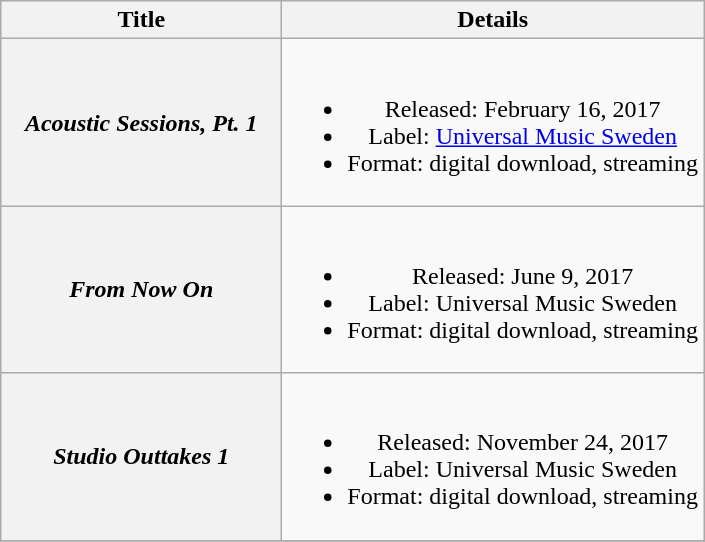<table class="wikitable plainrowheaders" style="text-align:center">
<tr>
<th scope="col">Title</th>
<th scope="col">Details</th>
</tr>
<tr>
<th scope="row" style="width:180px;"><em>Acoustic Sessions, Pt. 1</em></th>
<td><br><ul><li>Released: February 16, 2017</li><li>Label: <a href='#'>Universal Music Sweden</a></li><li>Format: digital download, streaming</li></ul></td>
</tr>
<tr>
<th scope="row" style="width:180px;"><em>From Now On</em></th>
<td><br><ul><li>Released: June 9, 2017</li><li>Label: Universal Music Sweden</li><li>Format: digital download, streaming</li></ul></td>
</tr>
<tr>
<th scope="row" style="width:180px;"><em>Studio Outtakes 1</em></th>
<td><br><ul><li>Released: November 24, 2017</li><li>Label: Universal Music Sweden</li><li>Format: digital download, streaming</li></ul></td>
</tr>
<tr>
</tr>
</table>
